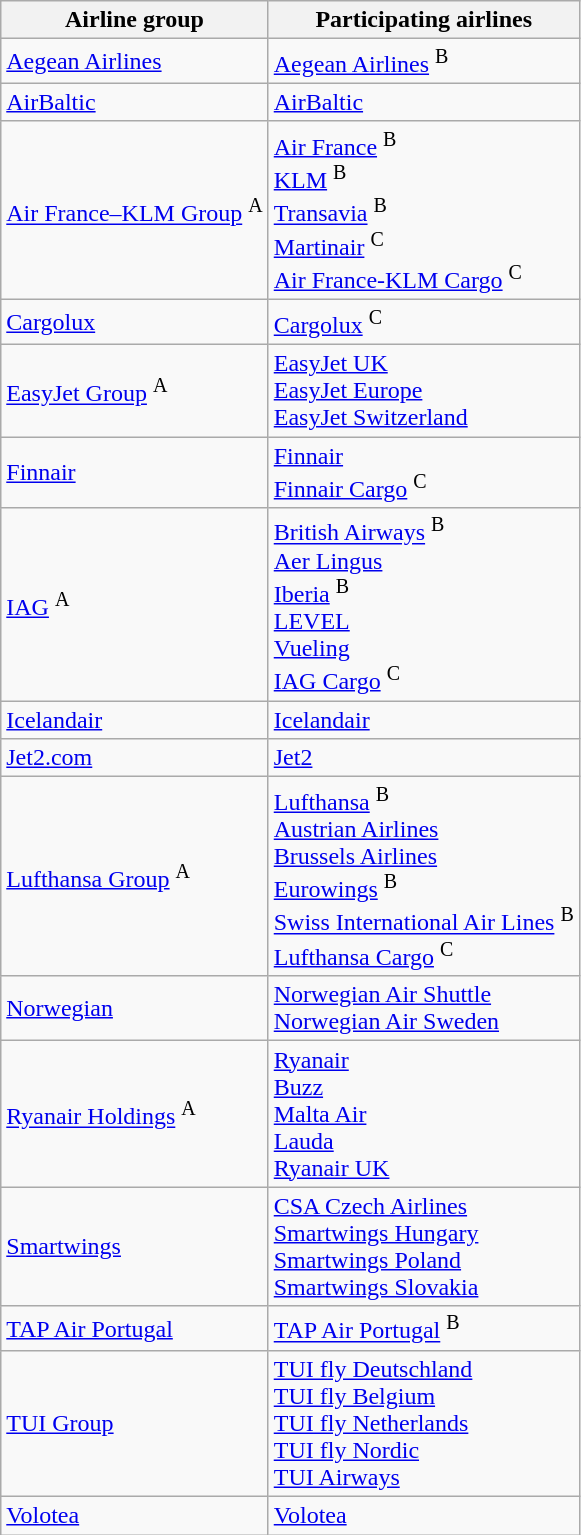<table class="wikitable sortable">
<tr>
<th>Airline group</th>
<th class="unsortable">Participating airlines</th>
</tr>
<tr>
<td><a href='#'>Aegean Airlines</a></td>
<td><a href='#'>Aegean Airlines</a> <sup>B</sup></td>
</tr>
<tr>
<td><a href='#'>AirBaltic</a></td>
<td><a href='#'>AirBaltic</a></td>
</tr>
<tr>
<td><a href='#'>Air France–KLM Group</a> <sup>A</sup></td>
<td><a href='#'>Air France</a> <sup>B</sup> <br> <a href='#'>KLM</a> <sup>B</sup> <br><a href='#'>Transavia</a> <sup>B</sup> <br><a href='#'>Martinair</a> <sup>C</sup> <br> <a href='#'>Air France-KLM Cargo</a> <sup>C</sup></td>
</tr>
<tr>
<td><a href='#'>Cargolux</a></td>
<td><a href='#'>Cargolux</a> <sup>C</sup></td>
</tr>
<tr>
<td><a href='#'>EasyJet Group</a> <sup>A</sup></td>
<td><a href='#'>EasyJet UK</a> <br><a href='#'>EasyJet Europe</a> <br><a href='#'>EasyJet Switzerland</a></td>
</tr>
<tr>
<td><a href='#'>Finnair</a></td>
<td><a href='#'>Finnair</a> <br><a href='#'>Finnair Cargo</a> <sup>C</sup></td>
</tr>
<tr>
<td><a href='#'>IAG</a> <sup>A</sup></td>
<td><a href='#'>British Airways</a> <sup>B</sup> <br><a href='#'>Aer Lingus</a> <br><a href='#'>Iberia</a> <sup>B</sup> <br><a href='#'>LEVEL</a> <br><a href='#'>Vueling</a> <br><a href='#'>IAG Cargo</a> <sup>C</sup></td>
</tr>
<tr>
<td><a href='#'>Icelandair</a></td>
<td><a href='#'>Icelandair</a></td>
</tr>
<tr>
<td><a href='#'>Jet2.com</a></td>
<td><a href='#'>Jet2</a></td>
</tr>
<tr>
<td><a href='#'>Lufthansa Group</a> <sup>A</sup></td>
<td><a href='#'>Lufthansa</a> <sup>B</sup> <br><a href='#'>Austrian Airlines</a> <br><a href='#'>Brussels Airlines</a> <br><a href='#'>Eurowings</a> <sup>B</sup> <br><a href='#'>Swiss International Air Lines</a> <sup>B</sup> <br><a href='#'>Lufthansa Cargo</a> <sup>C</sup></td>
</tr>
<tr>
<td><a href='#'>Norwegian</a></td>
<td><a href='#'>Norwegian Air Shuttle</a> <br><a href='#'>Norwegian Air Sweden</a></td>
</tr>
<tr>
<td><a href='#'>Ryanair Holdings</a> <sup>A</sup></td>
<td><a href='#'>Ryanair</a> <br><a href='#'>Buzz</a> <br><a href='#'>Malta Air</a> <br><a href='#'>Lauda</a> <br> <a href='#'>Ryanair UK</a></td>
</tr>
<tr>
<td><a href='#'>Smartwings</a></td>
<td><a href='#'>CSA Czech Airlines</a> <br><a href='#'>Smartwings Hungary</a> <br><a href='#'>Smartwings Poland</a> <br><a href='#'>Smartwings Slovakia</a></td>
</tr>
<tr>
<td><a href='#'>TAP Air Portugal</a></td>
<td><a href='#'>TAP Air Portugal</a> <sup>B</sup></td>
</tr>
<tr>
<td><a href='#'>TUI Group</a></td>
<td><a href='#'>TUI fly Deutschland</a> <br><a href='#'>TUI fly Belgium</a> <br><a href='#'>TUI fly Netherlands</a> <br><a href='#'>TUI fly Nordic</a> <br><a href='#'>TUI Airways</a></td>
</tr>
<tr>
<td><a href='#'>Volotea</a></td>
<td><a href='#'>Volotea</a></td>
</tr>
</table>
